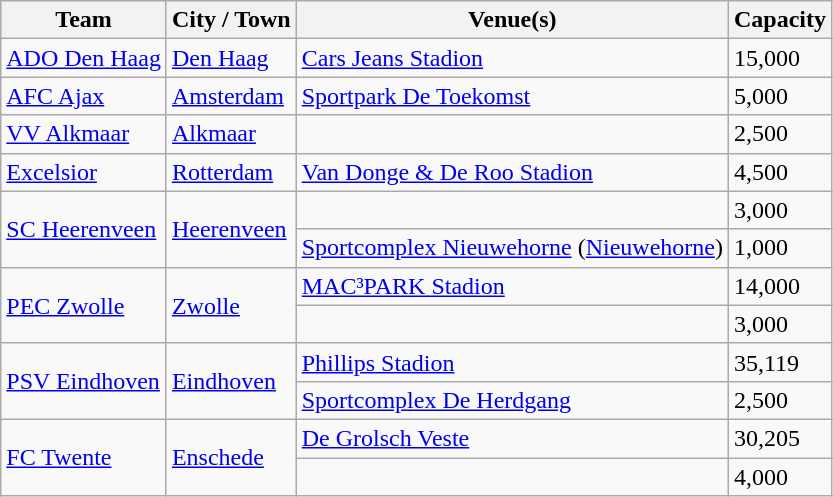<table class="wikitable sortable">
<tr>
<th>Team</th>
<th>City / Town</th>
<th>Venue(s)</th>
<th>Capacity</th>
</tr>
<tr>
<td><a href='#'>ADO Den Haag</a></td>
<td><a href='#'>Den Haag</a></td>
<td><a href='#'>Cars Jeans Stadion</a></td>
<td>15,000</td>
</tr>
<tr>
<td><a href='#'>AFC Ajax</a></td>
<td><a href='#'>Amsterdam</a></td>
<td><a href='#'>Sportpark De Toekomst</a></td>
<td>5,000</td>
</tr>
<tr>
<td><a href='#'>VV Alkmaar</a></td>
<td><a href='#'>Alkmaar</a></td>
<td></td>
<td>2,500</td>
</tr>
<tr>
<td><a href='#'>Excelsior</a></td>
<td><a href='#'>Rotterdam</a></td>
<td><a href='#'>Van Donge & De Roo Stadion</a></td>
<td>4,500</td>
</tr>
<tr>
<td rowspan="2"><a href='#'>SC Heerenveen</a></td>
<td rowspan="2"><a href='#'>Heerenveen</a></td>
<td></td>
<td>3,000</td>
</tr>
<tr>
<td><a href='#'>Sportcomplex Nieuwehorne</a> (<a href='#'>Nieuwehorne</a>)</td>
<td>1,000</td>
</tr>
<tr>
<td rowspan="2"><a href='#'>PEC Zwolle</a></td>
<td rowspan="2"><a href='#'>Zwolle</a></td>
<td><a href='#'>MAC³PARK Stadion</a></td>
<td>14,000</td>
</tr>
<tr>
<td></td>
<td>3,000</td>
</tr>
<tr>
<td rowspan="2"><a href='#'>PSV Eindhoven</a></td>
<td rowspan="2"><a href='#'>Eindhoven</a></td>
<td><a href='#'>Phillips Stadion</a></td>
<td>35,119</td>
</tr>
<tr>
<td><a href='#'>Sportcomplex De Herdgang</a></td>
<td>2,500</td>
</tr>
<tr>
<td rowspan="2"><a href='#'>FC Twente</a></td>
<td rowspan="2"><a href='#'>Enschede</a></td>
<td><a href='#'>De Grolsch Veste</a></td>
<td>30,205</td>
</tr>
<tr>
<td></td>
<td>4,000</td>
</tr>
</table>
